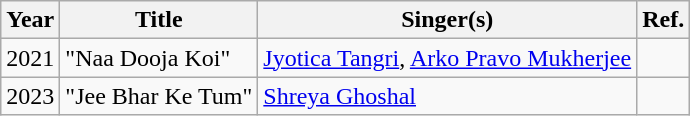<table class="wikitable sortable">
<tr>
<th>Year</th>
<th>Title</th>
<th>Singer(s)</th>
<th>Ref.</th>
</tr>
<tr>
<td>2021</td>
<td>"Naa Dooja Koi"</td>
<td><a href='#'>Jyotica Tangri</a>, <a href='#'>Arko Pravo Mukherjee</a></td>
<td></td>
</tr>
<tr>
<td>2023</td>
<td>"Jee Bhar Ke Tum"</td>
<td><a href='#'>Shreya Ghoshal</a></td>
<td></td>
</tr>
</table>
